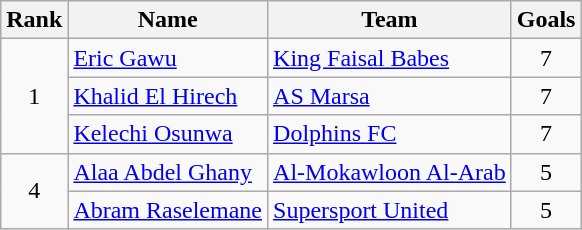<table class="wikitable" style="text-align:center">
<tr>
<th>Rank</th>
<th>Name</th>
<th>Team</th>
<th>Goals</th>
</tr>
<tr>
<td rowspan=3>1</td>
<td align="left"> <a href='#'>Eric Gawu</a></td>
<td align="left"> <a href='#'>King Faisal Babes</a></td>
<td>7</td>
</tr>
<tr>
<td align="left"> <a href='#'>Khalid El Hirech</a></td>
<td align="left"> <a href='#'>AS Marsa</a></td>
<td>7</td>
</tr>
<tr>
<td align="left"> <a href='#'>Kelechi Osunwa</a></td>
<td align="left"> <a href='#'>Dolphins FC</a></td>
<td>7</td>
</tr>
<tr>
<td rowspan=2>4</td>
<td align="left"> <a href='#'>Alaa Abdel Ghany</a></td>
<td align="left"> <a href='#'>Al-Mokawloon Al-Arab</a></td>
<td>5</td>
</tr>
<tr>
<td align="left"> <a href='#'>Abram Raselemane</a></td>
<td align="left"> <a href='#'>Supersport United</a></td>
<td>5</td>
</tr>
</table>
